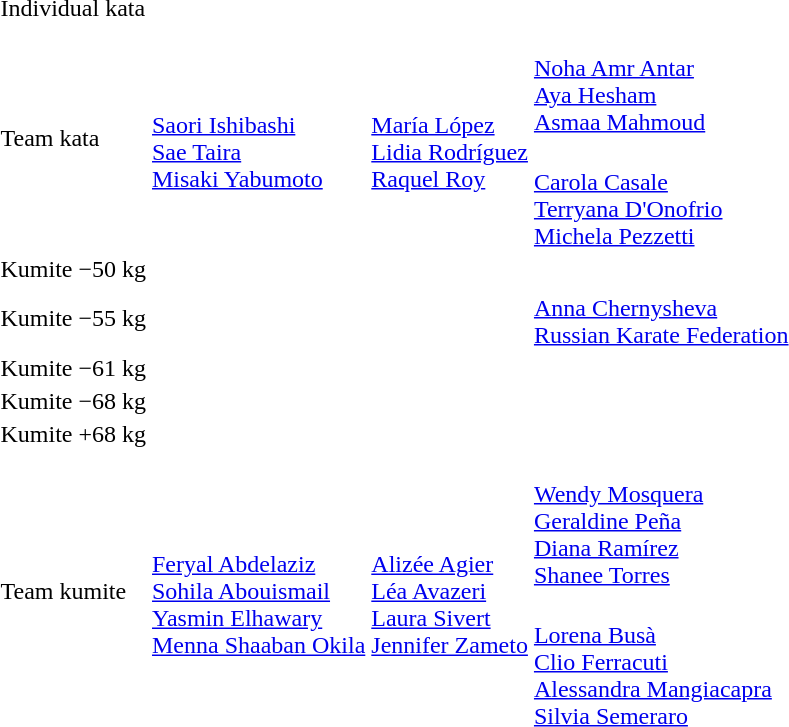<table>
<tr>
<td rowspan=2>Individual kata<br></td>
<td rowspan=2></td>
<td rowspan=2></td>
<td></td>
</tr>
<tr>
<td></td>
</tr>
<tr>
<td rowspan=2>Team kata<br></td>
<td rowspan=2><br><a href='#'>Saori Ishibashi</a><br><a href='#'>Sae Taira</a><br><a href='#'>Misaki Yabumoto</a></td>
<td rowspan=2><br><a href='#'>María López</a><br><a href='#'>Lidia Rodríguez</a><br><a href='#'>Raquel Roy</a></td>
<td><br><a href='#'>Noha Amr Antar</a><br><a href='#'>Aya Hesham</a><br><a href='#'>Asmaa Mahmoud</a></td>
</tr>
<tr>
<td><br><a href='#'>Carola Casale</a><br><a href='#'>Terryana D'Onofrio</a><br><a href='#'>Michela Pezzetti</a></td>
</tr>
<tr>
<td rowspan=2>Kumite −50 kg<br></td>
<td rowspan=2></td>
<td rowspan=2></td>
<td></td>
</tr>
<tr>
<td></td>
</tr>
<tr>
<td rowspan=2>Kumite −55 kg<br></td>
<td rowspan=2></td>
<td rowspan=2></td>
<td></td>
</tr>
<tr>
<td><a href='#'>Anna Chernysheva</a><br><a href='#'>Russian Karate Federation</a></td>
</tr>
<tr>
<td rowspan=2>Kumite −61 kg<br></td>
<td rowspan=2></td>
<td rowspan=2></td>
<td></td>
</tr>
<tr>
<td></td>
</tr>
<tr>
<td rowspan=2>Kumite −68 kg<br></td>
<td rowspan=2></td>
<td rowspan=2></td>
<td></td>
</tr>
<tr>
<td></td>
</tr>
<tr>
<td rowspan=2>Kumite +68 kg<br></td>
<td rowspan=2></td>
<td rowspan=2></td>
<td></td>
</tr>
<tr>
<td></td>
</tr>
<tr>
<td rowspan=2>Team kumite<br></td>
<td rowspan=2><br><a href='#'>Feryal Abdelaziz</a><br><a href='#'>Sohila Abouismail</a><br><a href='#'>Yasmin Elhawary</a><br><a href='#'>Menna Shaaban Okila</a></td>
<td rowspan=2><br><a href='#'>Alizée Agier</a><br><a href='#'>Léa Avazeri</a><br><a href='#'>Laura Sivert</a><br><a href='#'>Jennifer Zameto</a></td>
<td><br><a href='#'>Wendy Mosquera</a><br><a href='#'>Geraldine Peña</a><br><a href='#'>Diana Ramírez</a><br><a href='#'>Shanee Torres</a></td>
</tr>
<tr>
<td><br><a href='#'>Lorena Busà</a><br><a href='#'>Clio Ferracuti</a><br><a href='#'>Alessandra Mangiacapra</a><br><a href='#'>Silvia Semeraro</a></td>
</tr>
</table>
